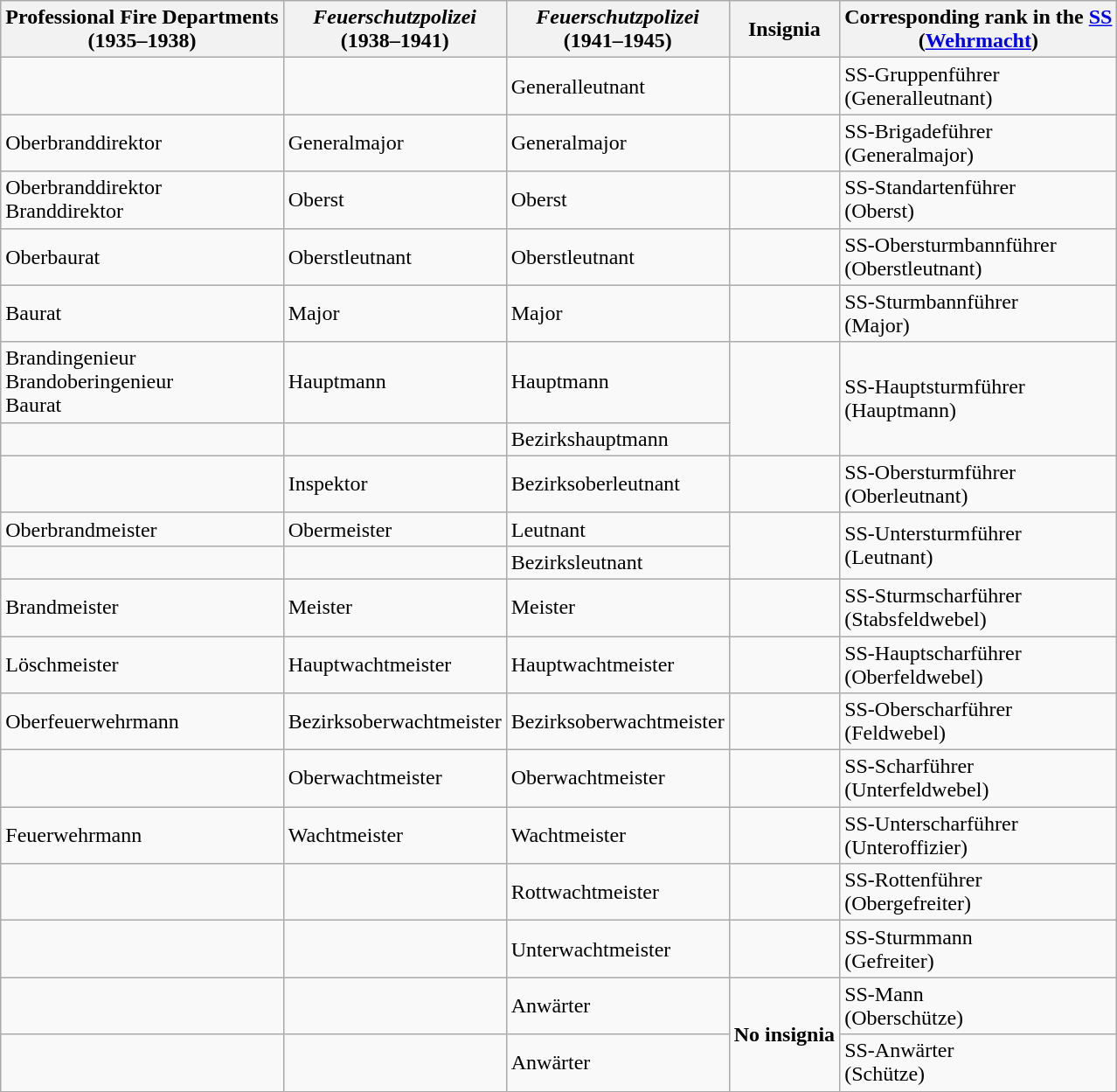<table class="wikitable">
<tr>
<th align=left>Professional Fire Departments<br>(1935–1938)</th>
<th align=left><em>Feuerschutzpolizei</em><br>(1938–1941)</th>
<th align=left><em>Feuerschutzpolizei</em><br>(1941–1945)</th>
<th>Insignia</th>
<th align=left>Corresponding rank in the <a href='#'>SS</a><br>(<a href='#'>Wehrmacht</a>)</th>
</tr>
<tr>
<td></td>
<td></td>
<td>Generalleutnant</td>
<td></td>
<td>SS-Gruppenführer<br>(Generalleutnant)</td>
</tr>
<tr>
<td>Oberbranddirektor</td>
<td>Generalmajor</td>
<td>Generalmajor</td>
<td></td>
<td>SS-Brigadeführer<br>(Generalmajor)</td>
</tr>
<tr>
<td>Oberbranddirektor<br>Branddirektor</td>
<td>Oberst</td>
<td>Oberst</td>
<td></td>
<td>SS-Standartenführer<br>(Oberst)</td>
</tr>
<tr>
<td>Oberbaurat</td>
<td>Oberstleutnant</td>
<td>Oberstleutnant</td>
<td></td>
<td>SS-Obersturmbannführer<br>(Oberstleutnant)</td>
</tr>
<tr>
<td>Baurat</td>
<td>Major</td>
<td>Major</td>
<td></td>
<td>SS-Sturmbannführer<br>(Major)</td>
</tr>
<tr>
<td>Brandingenieur <br> Brandoberingenieur <br> Baurat</td>
<td>Hauptmann</td>
<td>Hauptmann</td>
<td rowspan=2></td>
<td rowspan=2>SS-Hauptsturmführer<br>(Hauptmann)</td>
</tr>
<tr>
<td></td>
<td></td>
<td>Bezirkshauptmann</td>
</tr>
<tr>
<td></td>
<td>Inspektor</td>
<td>Bezirksoberleutnant</td>
<td></td>
<td>SS-Obersturmführer<br>(Oberleutnant)</td>
</tr>
<tr>
<td>Oberbrandmeister</td>
<td>Obermeister</td>
<td>Leutnant</td>
<td rowspan=2></td>
<td rowspan=2>SS-Untersturmführer<br>(Leutnant)</td>
</tr>
<tr>
<td></td>
<td></td>
<td>Bezirksleutnant</td>
</tr>
<tr>
<td>Brandmeister</td>
<td>Meister</td>
<td>Meister</td>
<td></td>
<td>SS-Sturmscharführer<br>(Stabsfeldwebel)</td>
</tr>
<tr>
<td>Löschmeister</td>
<td>Hauptwachtmeister</td>
<td>Hauptwachtmeister</td>
<td></td>
<td>SS-Hauptscharführer<br>(Oberfeldwebel)</td>
</tr>
<tr>
<td>Oberfeuerwehrmann</td>
<td>Bezirksoberwachtmeister</td>
<td>Bezirksoberwachtmeister</td>
<td></td>
<td>SS-Oberscharführer<br>(Feldwebel)</td>
</tr>
<tr>
<td></td>
<td>Oberwachtmeister</td>
<td>Oberwachtmeister</td>
<td></td>
<td>SS-Scharführer<br>(Unterfeldwebel)</td>
</tr>
<tr>
<td>Feuerwehrmann</td>
<td>Wachtmeister</td>
<td>Wachtmeister</td>
<td></td>
<td>SS-Unterscharführer<br>(Unteroffizier)</td>
</tr>
<tr>
<td></td>
<td></td>
<td>Rottwachtmeister</td>
<td></td>
<td>SS-Rottenführer<br>(Obergefreiter)</td>
</tr>
<tr>
<td></td>
<td></td>
<td>Unterwachtmeister</td>
<td></td>
<td>SS-Sturmmann<br>(Gefreiter)</td>
</tr>
<tr>
<td></td>
<td></td>
<td>Anwärter</td>
<td rowspan=2><strong>No insignia</strong></td>
<td>SS-Mann<br>(Oberschütze)</td>
</tr>
<tr>
<td></td>
<td></td>
<td>Anwärter</td>
<td>SS-Anwärter<br>(Schütze)</td>
</tr>
</table>
